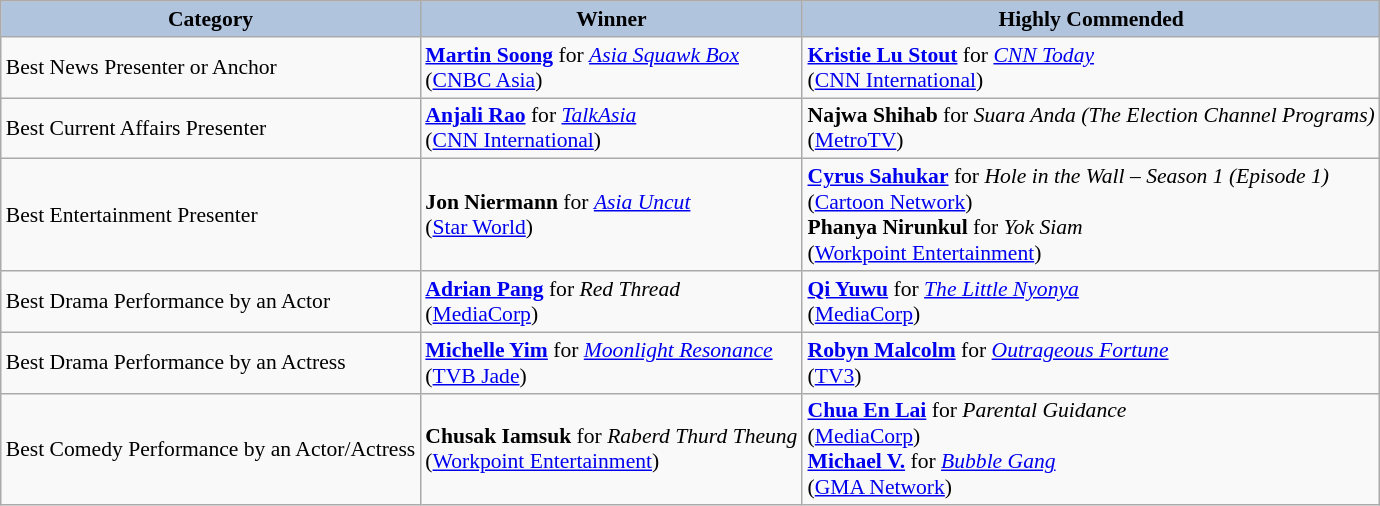<table class="wikitable" style="font-size:90%" cellpadding="5">
<tr style="text-align:center;">
<th style="background:#B0C4DE;">Category</th>
<th style="background:#B0C4DE;">Winner</th>
<th style="background:#B0C4DE;">Highly Commended</th>
</tr>
<tr>
<td>Best News Presenter or Anchor</td>
<td> <strong><a href='#'>Martin Soong</a></strong> for <em><a href='#'>Asia Squawk Box</a></em><br>(<a href='#'>CNBC Asia</a>)</td>
<td> <strong><a href='#'>Kristie Lu Stout</a></strong> for <em><a href='#'>CNN Today</a></em><br>(<a href='#'>CNN International</a>)</td>
</tr>
<tr>
<td>Best Current Affairs Presenter</td>
<td> <strong><a href='#'>Anjali Rao</a></strong> for <em><a href='#'>TalkAsia</a></em><br>(<a href='#'>CNN International</a>)</td>
<td> <strong>Najwa Shihab</strong> for <em>Suara Anda (The Election Channel Programs)</em><br>(<a href='#'>MetroTV</a>)</td>
</tr>
<tr>
<td>Best Entertainment Presenter</td>
<td> <strong>Jon Niermann</strong> for <em><a href='#'>Asia Uncut</a></em><br>(<a href='#'>Star World</a>)</td>
<td> <strong><a href='#'>Cyrus Sahukar</a></strong> for <em>Hole in the Wall – Season 1 (Episode 1)</em><br>(<a href='#'>Cartoon Network</a>) <br> <strong>Phanya Nirunkul</strong> for <em>Yok Siam</em><br>(<a href='#'>Workpoint Entertainment</a>)</td>
</tr>
<tr>
<td>Best Drama Performance by an Actor</td>
<td> <strong><a href='#'>Adrian Pang</a></strong> for <em>Red Thread</em><br>(<a href='#'>MediaCorp</a>)</td>
<td> <strong><a href='#'>Qi Yuwu</a></strong> for <em><a href='#'>The Little Nyonya</a></em><br>(<a href='#'>MediaCorp</a>)</td>
</tr>
<tr>
<td>Best Drama Performance by an Actress</td>
<td> <strong><a href='#'>Michelle Yim</a></strong> for <em><a href='#'>Moonlight Resonance</a></em><br>(<a href='#'>TVB Jade</a>)</td>
<td> <strong><a href='#'>Robyn Malcolm</a></strong> for <em><a href='#'>Outrageous Fortune</a></em><br>(<a href='#'>TV3</a>)</td>
</tr>
<tr>
<td>Best Comedy Performance by an Actor/Actress</td>
<td> <strong>Chusak Iamsuk</strong> for <em>Raberd Thurd Theung</em><br>(<a href='#'>Workpoint Entertainment</a>)</td>
<td> <strong><a href='#'>Chua En Lai</a></strong> for <em>Parental Guidance</em><br>(<a href='#'>MediaCorp</a>) <br> <strong><a href='#'>Michael V.</a></strong> for <em><a href='#'>Bubble Gang</a></em><br>(<a href='#'>GMA Network</a>)</td>
</tr>
</table>
